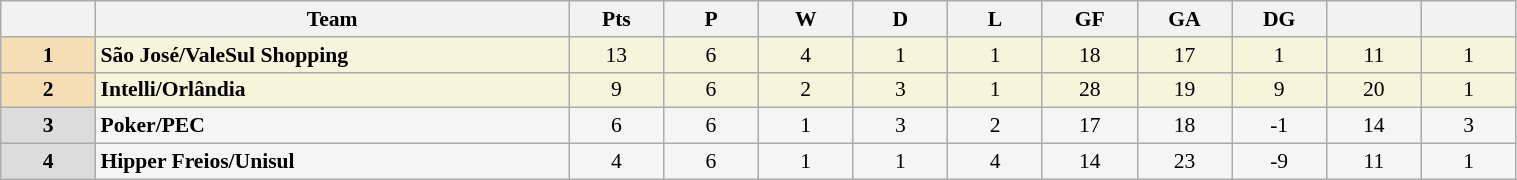<table class="wikitable sortable" style="text-align:center; font-size:90%;width:80%">
<tr>
<th bgcolor=#ffe5b4 width="5%"><span></span></th>
<th bgcolor=#ffe5b4 width="25%"><span>Team</span></th>
<th bgcolor=#ffe5b4 width="5%"><span>Pts</span></th>
<th bgcolor=#ffe5b4 width="5%"><span>P</span></th>
<th bgcolor=#ffe5b4 width="5%"><span>W</span></th>
<th bgcolor=#ffe5b4 width="5%"><span>D</span></th>
<th bgcolor=#ffe5b4 width="5%"><span>L</span></th>
<th bgcolor=#ffe5b4 width="5%"><span>GF</span></th>
<th bgcolor=#ffe5b4 width="5%"><span>GA</span></th>
<th bgcolor=#ffe5b4 width="5%"><span>DG</span></th>
<th bgcolor=#ffe5b4 width="5%"></th>
<th bgcolor=#ffe5b4 width="5%"></th>
</tr>
<tr bgcolor=#f5f5dc>
<td bgcolor=wheat align="center"><strong>1</strong></td>
<td align=left><strong> São José/ValeSul Shopping</strong></td>
<td>13</td>
<td>6</td>
<td>4</td>
<td>1</td>
<td>1</td>
<td>18</td>
<td>17</td>
<td>1</td>
<td>11</td>
<td>1</td>
</tr>
<tr bgcolor=#f5f5dc>
<td bgcolor=wheat align="center"><strong>2</strong></td>
<td align=left><strong> Intelli/Orlândia</strong></td>
<td>9</td>
<td>6</td>
<td>2</td>
<td>3</td>
<td>1</td>
<td>28</td>
<td>19</td>
<td>9</td>
<td>20</td>
<td>1</td>
</tr>
<tr bgcolor=whitesmoke>
<td bgcolor=#DCDCDC align="center"><strong>3</strong></td>
<td align=left><strong> Poker/PEC</strong></td>
<td>6</td>
<td>6</td>
<td>1</td>
<td>3</td>
<td>2</td>
<td>17</td>
<td>18</td>
<td>-1</td>
<td>14</td>
<td>3</td>
</tr>
<tr bgcolor=whitesmoke>
<td bgcolor=#DCDCDC align="center"><strong>4</strong></td>
<td align=left><strong> Hipper Freios/Unisul</strong></td>
<td>4</td>
<td>6</td>
<td>1</td>
<td>1</td>
<td>4</td>
<td>14</td>
<td>23</td>
<td>-9</td>
<td>11</td>
<td>1</td>
</tr>
</table>
